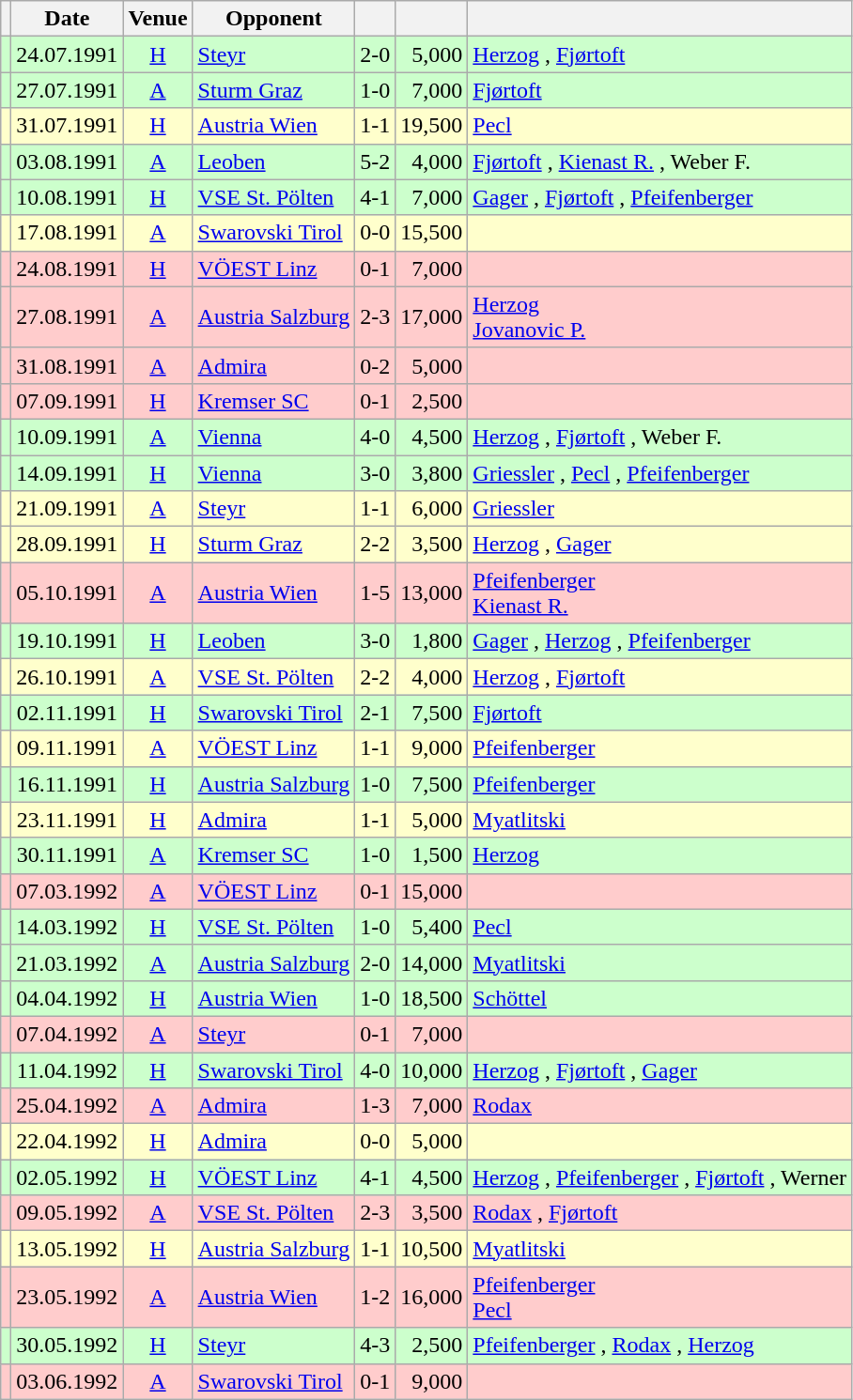<table class="wikitable" Style="text-align: center">
<tr>
<th></th>
<th>Date</th>
<th>Venue</th>
<th>Opponent</th>
<th></th>
<th></th>
<th></th>
</tr>
<tr style="background:#cfc">
<td></td>
<td>24.07.1991</td>
<td><a href='#'>H</a></td>
<td align="left"><a href='#'>Steyr</a></td>
<td>2-0</td>
<td align="right">5,000</td>
<td align="left"><a href='#'>Herzog</a> , <a href='#'>Fjørtoft</a> </td>
</tr>
<tr style="background:#cfc">
<td></td>
<td>27.07.1991</td>
<td><a href='#'>A</a></td>
<td align="left"><a href='#'>Sturm Graz</a></td>
<td>1-0</td>
<td align="right">7,000</td>
<td align="left"><a href='#'>Fjørtoft</a> </td>
</tr>
<tr style="background:#ffc">
<td></td>
<td>31.07.1991</td>
<td><a href='#'>H</a></td>
<td align="left"><a href='#'>Austria Wien</a></td>
<td>1-1</td>
<td align="right">19,500</td>
<td align="left"><a href='#'>Pecl</a> </td>
</tr>
<tr style="background:#cfc">
<td></td>
<td>03.08.1991</td>
<td><a href='#'>A</a></td>
<td align="left"><a href='#'>Leoben</a></td>
<td>5-2</td>
<td align="right">4,000</td>
<td align="left"><a href='#'>Fjørtoft</a>   , <a href='#'>Kienast R.</a> , Weber F. </td>
</tr>
<tr style="background:#cfc">
<td></td>
<td>10.08.1991</td>
<td><a href='#'>H</a></td>
<td align="left"><a href='#'>VSE St. Pölten</a></td>
<td>4-1</td>
<td align="right">7,000</td>
<td align="left"><a href='#'>Gager</a> , <a href='#'>Fjørtoft</a>  , <a href='#'>Pfeifenberger</a> </td>
</tr>
<tr style="background:#ffc">
<td></td>
<td>17.08.1991</td>
<td><a href='#'>A</a></td>
<td align="left"><a href='#'>Swarovski Tirol</a></td>
<td>0-0</td>
<td align="right">15,500</td>
<td align="left"></td>
</tr>
<tr style="background:#fcc">
<td></td>
<td>24.08.1991</td>
<td><a href='#'>H</a></td>
<td align="left"><a href='#'>VÖEST Linz</a></td>
<td>0-1</td>
<td align="right">7,000</td>
<td align="left"></td>
</tr>
<tr style="background:#fcc">
<td></td>
<td>27.08.1991</td>
<td><a href='#'>A</a></td>
<td align="left"><a href='#'>Austria Salzburg</a></td>
<td>2-3</td>
<td align="right">17,000</td>
<td align="left"><a href='#'>Herzog</a>   <br> <a href='#'>Jovanovic P.</a> </td>
</tr>
<tr style="background:#fcc">
<td></td>
<td>31.08.1991</td>
<td><a href='#'>A</a></td>
<td align="left"><a href='#'>Admira</a></td>
<td>0-2</td>
<td align="right">5,000</td>
<td align="left"></td>
</tr>
<tr style="background:#fcc">
<td></td>
<td>07.09.1991</td>
<td><a href='#'>H</a></td>
<td align="left"><a href='#'>Kremser SC</a></td>
<td>0-1</td>
<td align="right">2,500</td>
<td align="left"></td>
</tr>
<tr style="background:#cfc">
<td></td>
<td>10.09.1991</td>
<td><a href='#'>A</a></td>
<td align="left"><a href='#'>Vienna</a></td>
<td>4-0</td>
<td align="right">4,500</td>
<td align="left"><a href='#'>Herzog</a> , <a href='#'>Fjørtoft</a>  , Weber F. </td>
</tr>
<tr style="background:#cfc">
<td></td>
<td>14.09.1991</td>
<td><a href='#'>H</a></td>
<td align="left"><a href='#'>Vienna</a></td>
<td>3-0</td>
<td align="right">3,800</td>
<td align="left"><a href='#'>Griessler</a> , <a href='#'>Pecl</a> , <a href='#'>Pfeifenberger</a> </td>
</tr>
<tr style="background:#ffc">
<td></td>
<td>21.09.1991</td>
<td><a href='#'>A</a></td>
<td align="left"><a href='#'>Steyr</a></td>
<td>1-1</td>
<td align="right">6,000</td>
<td align="left"><a href='#'>Griessler</a> </td>
</tr>
<tr style="background:#ffc">
<td></td>
<td>28.09.1991</td>
<td><a href='#'>H</a></td>
<td align="left"><a href='#'>Sturm Graz</a></td>
<td>2-2</td>
<td align="right">3,500</td>
<td align="left"><a href='#'>Herzog</a> , <a href='#'>Gager</a> </td>
</tr>
<tr style="background:#fcc">
<td></td>
<td>05.10.1991</td>
<td><a href='#'>A</a></td>
<td align="left"><a href='#'>Austria Wien</a></td>
<td>1-5</td>
<td align="right">13,000</td>
<td align="left"><a href='#'>Pfeifenberger</a>  <br> <a href='#'>Kienast R.</a> </td>
</tr>
<tr style="background:#cfc">
<td></td>
<td>19.10.1991</td>
<td><a href='#'>H</a></td>
<td align="left"><a href='#'>Leoben</a></td>
<td>3-0</td>
<td align="right">1,800</td>
<td align="left"><a href='#'>Gager</a> , <a href='#'>Herzog</a> , <a href='#'>Pfeifenberger</a> </td>
</tr>
<tr style="background:#ffc">
<td></td>
<td>26.10.1991</td>
<td><a href='#'>A</a></td>
<td align="left"><a href='#'>VSE St. Pölten</a></td>
<td>2-2</td>
<td align="right">4,000</td>
<td align="left"><a href='#'>Herzog</a> , <a href='#'>Fjørtoft</a> </td>
</tr>
<tr style="background:#cfc">
<td></td>
<td>02.11.1991</td>
<td><a href='#'>H</a></td>
<td align="left"><a href='#'>Swarovski Tirol</a></td>
<td>2-1</td>
<td align="right">7,500</td>
<td align="left"><a href='#'>Fjørtoft</a>  </td>
</tr>
<tr style="background:#ffc">
<td></td>
<td>09.11.1991</td>
<td><a href='#'>A</a></td>
<td align="left"><a href='#'>VÖEST Linz</a></td>
<td>1-1</td>
<td align="right">9,000</td>
<td align="left"><a href='#'>Pfeifenberger</a> </td>
</tr>
<tr style="background:#cfc">
<td></td>
<td>16.11.1991</td>
<td><a href='#'>H</a></td>
<td align="left"><a href='#'>Austria Salzburg</a></td>
<td>1-0</td>
<td align="right">7,500</td>
<td align="left"><a href='#'>Pfeifenberger</a> </td>
</tr>
<tr style="background:#ffc">
<td></td>
<td>23.11.1991</td>
<td><a href='#'>H</a></td>
<td align="left"><a href='#'>Admira</a></td>
<td>1-1</td>
<td align="right">5,000</td>
<td align="left"><a href='#'>Myatlitski</a> </td>
</tr>
<tr style="background:#cfc">
<td></td>
<td>30.11.1991</td>
<td><a href='#'>A</a></td>
<td align="left"><a href='#'>Kremser SC</a></td>
<td>1-0</td>
<td align="right">1,500</td>
<td align="left"><a href='#'>Herzog</a> </td>
</tr>
<tr style="background:#fcc">
<td></td>
<td>07.03.1992</td>
<td><a href='#'>A</a></td>
<td align="left"><a href='#'>VÖEST Linz</a></td>
<td>0-1</td>
<td align="right">15,000</td>
<td align="left"></td>
</tr>
<tr style="background:#cfc">
<td></td>
<td>14.03.1992</td>
<td><a href='#'>H</a></td>
<td align="left"><a href='#'>VSE St. Pölten</a></td>
<td>1-0</td>
<td align="right">5,400</td>
<td align="left"><a href='#'>Pecl</a> </td>
</tr>
<tr style="background:#cfc">
<td></td>
<td>21.03.1992</td>
<td><a href='#'>A</a></td>
<td align="left"><a href='#'>Austria Salzburg</a></td>
<td>2-0</td>
<td align="right">14,000</td>
<td align="left"><a href='#'>Myatlitski</a>  </td>
</tr>
<tr style="background:#cfc">
<td></td>
<td>04.04.1992</td>
<td><a href='#'>H</a></td>
<td align="left"><a href='#'>Austria Wien</a></td>
<td>1-0</td>
<td align="right">18,500</td>
<td align="left"><a href='#'>Schöttel</a> </td>
</tr>
<tr style="background:#fcc">
<td></td>
<td>07.04.1992</td>
<td><a href='#'>A</a></td>
<td align="left"><a href='#'>Steyr</a></td>
<td>0-1</td>
<td align="right">7,000</td>
<td align="left"></td>
</tr>
<tr style="background:#cfc">
<td></td>
<td>11.04.1992</td>
<td><a href='#'>H</a></td>
<td align="left"><a href='#'>Swarovski Tirol</a></td>
<td>4-0</td>
<td align="right">10,000</td>
<td align="left"><a href='#'>Herzog</a> , <a href='#'>Fjørtoft</a>  , <a href='#'>Gager</a> </td>
</tr>
<tr style="background:#fcc">
<td></td>
<td>25.04.1992</td>
<td><a href='#'>A</a></td>
<td align="left"><a href='#'>Admira</a></td>
<td>1-3</td>
<td align="right">7,000</td>
<td align="left"><a href='#'>Rodax</a> </td>
</tr>
<tr style="background:#ffc">
<td></td>
<td>22.04.1992</td>
<td><a href='#'>H</a></td>
<td align="left"><a href='#'>Admira</a></td>
<td>0-0</td>
<td align="right">5,000</td>
<td align="left"></td>
</tr>
<tr style="background:#cfc">
<td></td>
<td>02.05.1992</td>
<td><a href='#'>H</a></td>
<td align="left"><a href='#'>VÖEST Linz</a></td>
<td>4-1</td>
<td align="right">4,500</td>
<td align="left"><a href='#'>Herzog</a> , <a href='#'>Pfeifenberger</a> , <a href='#'>Fjørtoft</a> , Werner </td>
</tr>
<tr style="background:#fcc">
<td></td>
<td>09.05.1992</td>
<td><a href='#'>A</a></td>
<td align="left"><a href='#'>VSE St. Pölten</a></td>
<td>2-3</td>
<td align="right">3,500</td>
<td align="left"><a href='#'>Rodax</a> , <a href='#'>Fjørtoft</a> </td>
</tr>
<tr style="background:#ffc">
<td></td>
<td>13.05.1992</td>
<td><a href='#'>H</a></td>
<td align="left"><a href='#'>Austria Salzburg</a></td>
<td>1-1</td>
<td align="right">10,500</td>
<td align="left"><a href='#'>Myatlitski</a> </td>
</tr>
<tr style="background:#fcc">
<td></td>
<td>23.05.1992</td>
<td><a href='#'>A</a></td>
<td align="left"><a href='#'>Austria Wien</a></td>
<td>1-2</td>
<td align="right">16,000</td>
<td align="left"><a href='#'>Pfeifenberger</a>  <br> <a href='#'>Pecl</a> </td>
</tr>
<tr style="background:#cfc">
<td></td>
<td>30.05.1992</td>
<td><a href='#'>H</a></td>
<td align="left"><a href='#'>Steyr</a></td>
<td>4-3</td>
<td align="right">2,500</td>
<td align="left"><a href='#'>Pfeifenberger</a> , <a href='#'>Rodax</a>  , <a href='#'>Herzog</a> </td>
</tr>
<tr style="background:#fcc">
<td></td>
<td>03.06.1992</td>
<td><a href='#'>A</a></td>
<td align="left"><a href='#'>Swarovski Tirol</a></td>
<td>0-1</td>
<td align="right">9,000</td>
<td align="left"></td>
</tr>
</table>
